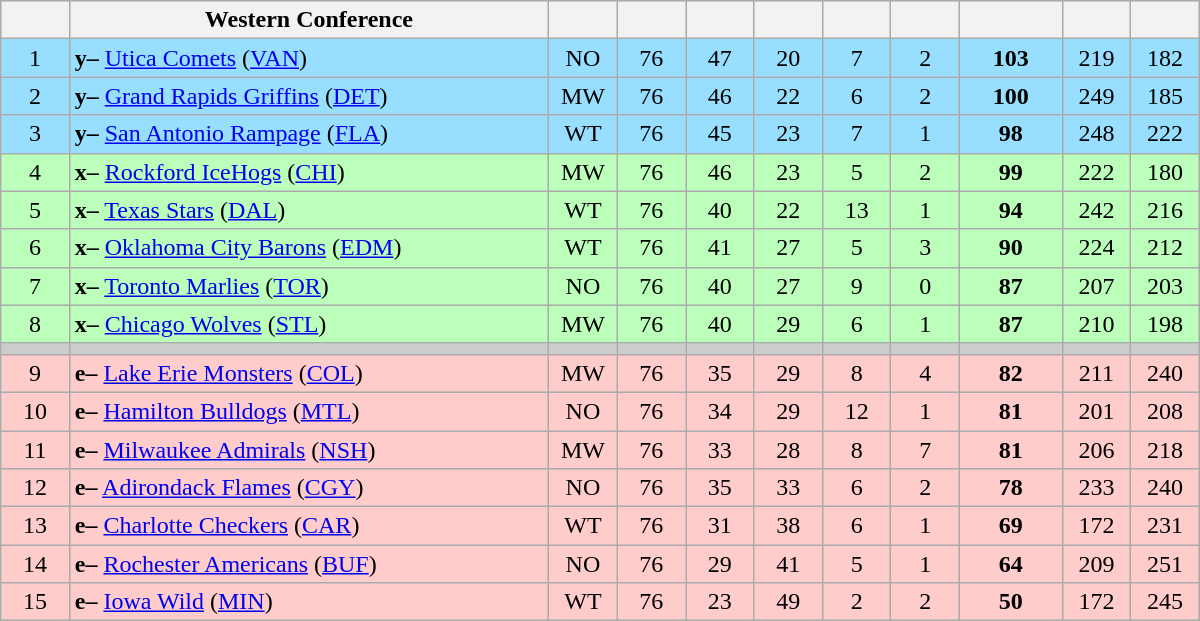<table class="wikitable" style="text-align:center; width:50em">
<tr bgcolor="#DDDDFF">
<th width="5%"></th>
<th width="35%">Western Conference</th>
<th width="5%"></th>
<th width="5%"></th>
<th width="5%"></th>
<th width="5%"></th>
<th width="5%"></th>
<th width="5%"></th>
<th width="7.5%"></th>
<th width="5%"></th>
<th width="5%"></th>
</tr>
<tr bgcolor="#97DEFF">
<td>1</td>
<td align=left><strong>y–</strong> <a href='#'>Utica Comets</a> (<a href='#'>VAN</a>)</td>
<td>NO</td>
<td>76</td>
<td>47</td>
<td>20</td>
<td>7</td>
<td>2</td>
<td><strong>103</strong></td>
<td>219</td>
<td>182</td>
</tr>
<tr bgcolor="#97DEFF">
<td>2</td>
<td align=left><strong>y–</strong> <a href='#'>Grand Rapids Griffins</a> (<a href='#'>DET</a>)</td>
<td>MW</td>
<td>76</td>
<td>46</td>
<td>22</td>
<td>6</td>
<td>2</td>
<td><strong>100</strong></td>
<td>249</td>
<td>185</td>
</tr>
<tr bgcolor="#97DEFF">
<td>3</td>
<td align=left><strong>y–</strong> <a href='#'>San Antonio Rampage</a> (<a href='#'>FLA</a>)</td>
<td>WT</td>
<td>76</td>
<td>45</td>
<td>23</td>
<td>7</td>
<td>1</td>
<td><strong>98</strong></td>
<td>248</td>
<td>222</td>
</tr>
<tr bgcolor="#bbffbb">
<td>4</td>
<td align=left><strong>x–</strong> <a href='#'>Rockford IceHogs</a> (<a href='#'>CHI</a>)</td>
<td>MW</td>
<td>76</td>
<td>46</td>
<td>23</td>
<td>5</td>
<td>2</td>
<td><strong>99</strong></td>
<td>222</td>
<td>180</td>
</tr>
<tr bgcolor="#bbffbb">
<td>5</td>
<td align=left><strong>x–</strong> <a href='#'>Texas Stars</a> (<a href='#'>DAL</a>)</td>
<td>WT</td>
<td>76</td>
<td>40</td>
<td>22</td>
<td>13</td>
<td>1</td>
<td><strong>94</strong></td>
<td>242</td>
<td>216</td>
</tr>
<tr bgcolor="#bbffbb">
<td>6</td>
<td align=left><strong>x–</strong> <a href='#'>Oklahoma City Barons</a> (<a href='#'>EDM</a>)</td>
<td>WT</td>
<td>76</td>
<td>41</td>
<td>27</td>
<td>5</td>
<td>3</td>
<td><strong>90</strong></td>
<td>224</td>
<td>212</td>
</tr>
<tr bgcolor="#bbffbb">
<td>7</td>
<td align=left><strong>x–</strong> <a href='#'>Toronto Marlies</a> (<a href='#'>TOR</a>)</td>
<td>NO</td>
<td>76</td>
<td>40</td>
<td>27</td>
<td>9</td>
<td>0</td>
<td><strong>87</strong></td>
<td>207</td>
<td>203</td>
</tr>
<tr bgcolor="#bbffbb">
<td>8</td>
<td align=left><strong>x–</strong> <a href='#'>Chicago Wolves</a> (<a href='#'>STL</a>)</td>
<td>MW</td>
<td>76</td>
<td>40</td>
<td>29</td>
<td>6</td>
<td>1</td>
<td><strong>87</strong></td>
<td>210</td>
<td>198</td>
</tr>
<tr bgcolor="#cccccc">
<td></td>
<td></td>
<td></td>
<td></td>
<td></td>
<td></td>
<td></td>
<td></td>
<td></td>
<td></td>
<td></td>
</tr>
<tr bgcolor="#ffcccc">
<td>9</td>
<td align=left><strong>e–</strong> <a href='#'>Lake Erie Monsters</a> (<a href='#'>COL</a>)</td>
<td>MW</td>
<td>76</td>
<td>35</td>
<td>29</td>
<td>8</td>
<td>4</td>
<td><strong>82</strong></td>
<td>211</td>
<td>240</td>
</tr>
<tr bgcolor="#ffcccc">
<td>10</td>
<td align=left><strong>e–</strong> <a href='#'>Hamilton Bulldogs</a> (<a href='#'>MTL</a>)</td>
<td>NO</td>
<td>76</td>
<td>34</td>
<td>29</td>
<td>12</td>
<td>1</td>
<td><strong>81</strong></td>
<td>201</td>
<td>208</td>
</tr>
<tr bgcolor="#ffcccc">
<td>11</td>
<td align=left><strong>e–</strong> <a href='#'>Milwaukee Admirals</a> (<a href='#'>NSH</a>)</td>
<td>MW</td>
<td>76</td>
<td>33</td>
<td>28</td>
<td>8</td>
<td>7</td>
<td><strong>81</strong></td>
<td>206</td>
<td>218</td>
</tr>
<tr bgcolor="#ffcccc">
<td>12</td>
<td align=left><strong>e–</strong> <a href='#'>Adirondack Flames</a> (<a href='#'>CGY</a>)</td>
<td>NO</td>
<td>76</td>
<td>35</td>
<td>33</td>
<td>6</td>
<td>2</td>
<td><strong>78</strong></td>
<td>233</td>
<td>240</td>
</tr>
<tr bgcolor="#ffcccc">
<td>13</td>
<td align=left><strong>e–</strong> <a href='#'>Charlotte Checkers</a> (<a href='#'>CAR</a>)</td>
<td>WT</td>
<td>76</td>
<td>31</td>
<td>38</td>
<td>6</td>
<td>1</td>
<td><strong>69</strong></td>
<td>172</td>
<td>231</td>
</tr>
<tr bgcolor="#ffcccc">
<td>14</td>
<td align=left><strong>e–</strong> <a href='#'>Rochester Americans</a> (<a href='#'>BUF</a>)</td>
<td>NO</td>
<td>76</td>
<td>29</td>
<td>41</td>
<td>5</td>
<td>1</td>
<td><strong>64</strong></td>
<td>209</td>
<td>251</td>
</tr>
<tr bgcolor="#ffcccc">
<td>15</td>
<td align=left><strong>e–</strong> <a href='#'>Iowa Wild</a> (<a href='#'>MIN</a>)</td>
<td>WT</td>
<td>76</td>
<td>23</td>
<td>49</td>
<td>2</td>
<td>2</td>
<td><strong>50</strong></td>
<td>172</td>
<td>245</td>
</tr>
</table>
